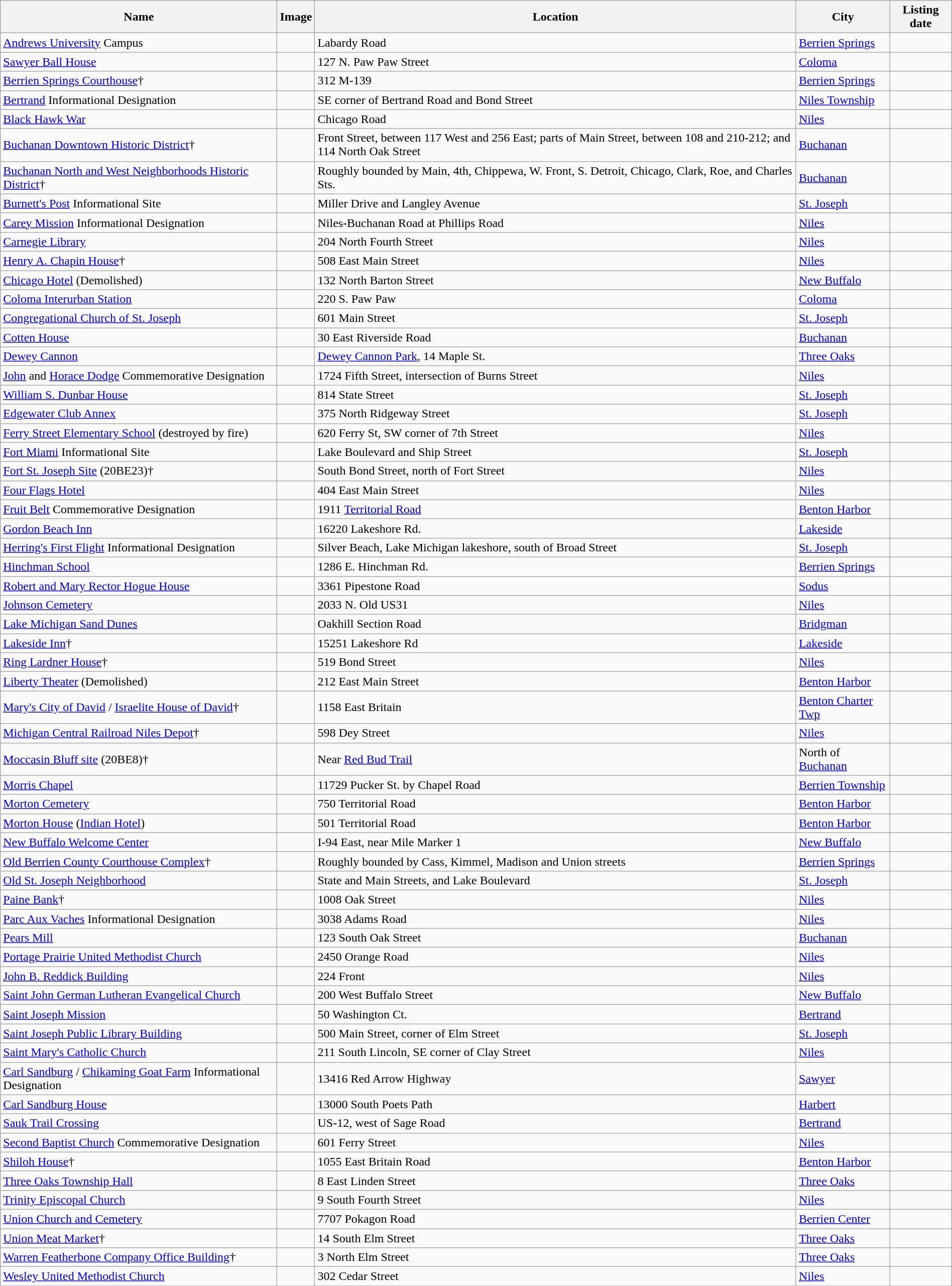<table class="wikitable sortable" style="width:100%">
<tr>
<th>Name</th>
<th>Image</th>
<th>Location</th>
<th>City</th>
<th>Listing date</th>
</tr>
<tr>
<td><a href='#'>Andrews University</a> Campus</td>
<td></td>
<td>Labardy Road</td>
<td><a href='#'>Berrien Springs</a></td>
<td></td>
</tr>
<tr>
<td><a href='#'>Sawyer Ball House</a></td>
<td></td>
<td>127 N. Paw Paw Street</td>
<td><a href='#'>Coloma</a></td>
<td></td>
</tr>
<tr>
<td><a href='#'>Berrien Springs Courthouse</a>†</td>
<td></td>
<td>312 M-139</td>
<td><a href='#'>Berrien Springs</a></td>
<td></td>
</tr>
<tr>
<td><a href='#'>Bertrand</a> Informational Designation</td>
<td></td>
<td>SE corner of Bertrand Road and Bond Street</td>
<td><a href='#'>Niles Township</a></td>
<td></td>
</tr>
<tr>
<td><a href='#'>Black Hawk War</a></td>
<td></td>
<td>Chicago Road</td>
<td><a href='#'>Niles</a></td>
<td></td>
</tr>
<tr>
<td><a href='#'>Buchanan Downtown Historic District</a>†</td>
<td></td>
<td>Front Street, between 117 West and 256 East; parts of Main Street, between 108 and 210-212; and 114 North Oak Street</td>
<td><a href='#'>Buchanan</a></td>
<td></td>
</tr>
<tr>
<td><a href='#'>Buchanan North and West Neighborhoods Historic District</a>†</td>
<td></td>
<td>Roughly bounded by Main, 4th, Chippewa, W. Front, S. Detroit, Chicago, Clark, Roe, and Charles Sts.</td>
<td><a href='#'>Buchanan</a></td>
<td></td>
</tr>
<tr>
<td><a href='#'>Burnett's Post</a> Informational Site</td>
<td></td>
<td>Miller Drive and Langley Avenue</td>
<td><a href='#'>St. Joseph</a></td>
<td></td>
</tr>
<tr>
<td><a href='#'>Carey Mission</a> Informational Designation</td>
<td></td>
<td>Niles-Buchanan Road at Phillips Road</td>
<td><a href='#'>Niles</a></td>
<td></td>
</tr>
<tr>
<td><a href='#'>Carnegie Library</a></td>
<td></td>
<td>204 North Fourth Street</td>
<td><a href='#'>Niles</a></td>
<td></td>
</tr>
<tr>
<td><a href='#'>Henry A. Chapin House</a>†</td>
<td></td>
<td>508 East Main Street</td>
<td><a href='#'>Niles</a></td>
<td></td>
</tr>
<tr>
<td><a href='#'>Chicago Hotel</a> (Demolished)</td>
<td></td>
<td>132 North Barton Street</td>
<td><a href='#'>New Buffalo</a></td>
<td></td>
</tr>
<tr>
<td><a href='#'>Coloma Interurban Station</a></td>
<td></td>
<td>220 S. Paw Paw</td>
<td><a href='#'>Coloma</a></td>
<td></td>
</tr>
<tr>
<td><a href='#'>Congregational Church of St. Joseph</a></td>
<td></td>
<td>601 Main Street</td>
<td><a href='#'>St. Joseph</a></td>
<td></td>
</tr>
<tr>
<td><a href='#'>Cotten House</a></td>
<td></td>
<td>30 East Riverside Road</td>
<td><a href='#'>Buchanan</a></td>
<td></td>
</tr>
<tr>
<td><a href='#'>Dewey Cannon</a></td>
<td></td>
<td><a href='#'>Dewey Cannon Park</a>, 14 Maple St.</td>
<td><a href='#'>Three Oaks</a></td>
<td></td>
</tr>
<tr>
<td><a href='#'>John</a> and <a href='#'>Horace Dodge</a> Commemorative Designation</td>
<td></td>
<td>1724 Fifth Street, intersection of Burns Street</td>
<td><a href='#'>Niles</a></td>
<td></td>
</tr>
<tr>
<td><a href='#'>William S. Dunbar House</a></td>
<td></td>
<td>814 State Street</td>
<td><a href='#'>St. Joseph</a></td>
<td></td>
</tr>
<tr>
<td><a href='#'>Edgewater Club Annex</a></td>
<td></td>
<td>375 North Ridgeway Street</td>
<td><a href='#'>St. Joseph</a></td>
<td></td>
</tr>
<tr>
<td><a href='#'>Ferry Street Elementary School</a> (destroyed by fire)</td>
<td></td>
<td>620 Ferry St, SW corner of 7th Street</td>
<td><a href='#'>Niles</a></td>
<td></td>
</tr>
<tr>
<td><a href='#'>Fort Miami</a> Informational Site</td>
<td></td>
<td>Lake Boulevard and Ship Street</td>
<td><a href='#'>St. Joseph</a></td>
<td></td>
</tr>
<tr>
<td><a href='#'>Fort St. Joseph Site</a> (20BE23)†</td>
<td></td>
<td>South Bond Street, north of Fort Street</td>
<td><a href='#'>Niles</a></td>
<td></td>
</tr>
<tr>
<td><a href='#'>Four Flags Hotel</a></td>
<td></td>
<td>404 East Main Street</td>
<td><a href='#'>Niles</a></td>
<td></td>
</tr>
<tr>
<td><a href='#'>Fruit Belt</a> Commemorative Designation</td>
<td></td>
<td>1911 <a href='#'>Territorial Road</a></td>
<td><a href='#'>Benton Harbor</a></td>
<td></td>
</tr>
<tr>
<td><a href='#'>Gordon Beach Inn</a></td>
<td></td>
<td>16220 Lakeshore Rd.</td>
<td><a href='#'>Lakeside</a></td>
<td></td>
</tr>
<tr>
<td><a href='#'>Herring's First Flight</a> Informational Designation</td>
<td></td>
<td>Silver Beach, Lake Michigan lakeshore, south of Broad Street</td>
<td><a href='#'>St. Joseph</a></td>
<td></td>
</tr>
<tr>
<td><a href='#'>Hinchman School</a></td>
<td></td>
<td>1286 E. Hinchman Rd.</td>
<td><a href='#'>Berrien Springs</a></td>
<td></td>
</tr>
<tr>
<td><a href='#'>Robert and Mary Rector Hogue House</a></td>
<td></td>
<td>3361 Pipestone Road</td>
<td><a href='#'>Sodus</a></td>
<td></td>
</tr>
<tr>
<td><a href='#'>Johnson Cemetery</a></td>
<td></td>
<td>2033 N. Old US31</td>
<td><a href='#'>Niles</a></td>
<td></td>
</tr>
<tr>
<td><a href='#'>Lake Michigan Sand Dunes</a></td>
<td></td>
<td>Oakhill Section Road</td>
<td><a href='#'>Bridgman</a></td>
<td></td>
</tr>
<tr>
<td><a href='#'>Lakeside Inn</a>†</td>
<td></td>
<td>15251 Lakeshore Rd</td>
<td><a href='#'>Lakeside</a></td>
<td></td>
</tr>
<tr>
<td><a href='#'>Ring Lardner House</a>†</td>
<td></td>
<td>519 Bond Street</td>
<td><a href='#'>Niles</a></td>
<td></td>
</tr>
<tr>
<td><a href='#'>Liberty Theater</a> (Demolished)</td>
<td></td>
<td>212 East Main Street</td>
<td><a href='#'>Benton Harbor</a></td>
<td></td>
</tr>
<tr>
<td><a href='#'>Mary's City of David</a> / <a href='#'>Israelite House of David</a>†</td>
<td></td>
<td>1158 East Britain</td>
<td><a href='#'>Benton Charter Twp</a></td>
<td></td>
</tr>
<tr>
<td><a href='#'>Michigan Central Railroad Niles Depot</a>†</td>
<td></td>
<td>598 Dey Street</td>
<td><a href='#'>Niles</a></td>
<td></td>
</tr>
<tr>
<td><a href='#'>Moccasin Bluff site</a> (20BE8)†</td>
<td></td>
<td>Near <a href='#'>Red Bud Trail</a></td>
<td>North of <a href='#'>Buchanan</a></td>
<td></td>
</tr>
<tr>
<td><a href='#'>Morris Chapel</a></td>
<td></td>
<td>11729 Pucker St. by Chapel Road</td>
<td><a href='#'>Berrien Township</a></td>
<td></td>
</tr>
<tr>
<td><a href='#'>Morton Cemetery</a></td>
<td></td>
<td>750 Territorial Road</td>
<td><a href='#'>Benton Harbor</a></td>
<td></td>
</tr>
<tr>
<td><a href='#'>Morton House</a> (<a href='#'>Indian Hotel</a>)</td>
<td></td>
<td>501 Territorial Road</td>
<td><a href='#'>Benton Harbor</a></td>
<td></td>
</tr>
<tr>
<td><a href='#'>New Buffalo Welcome Center</a></td>
<td></td>
<td>I-94 East, near Mile Marker 1</td>
<td><a href='#'>New Buffalo</a></td>
<td></td>
</tr>
<tr>
<td><a href='#'>Old Berrien County Courthouse Complex</a>†</td>
<td></td>
<td>Roughly bounded by Cass, Kimmel, Madison and Union streets</td>
<td><a href='#'>Berrien Springs</a></td>
<td></td>
</tr>
<tr>
<td><a href='#'>Old St. Joseph Neighborhood</a></td>
<td></td>
<td>State and Main Streets, and Lake Boulevard</td>
<td><a href='#'>St. Joseph</a></td>
<td></td>
</tr>
<tr>
<td><a href='#'>Paine Bank</a>†</td>
<td></td>
<td>1008 Oak Street</td>
<td><a href='#'>Niles</a></td>
<td></td>
</tr>
<tr>
<td><a href='#'>Parc Aux Vaches</a> Informational Designation</td>
<td></td>
<td>3038 Adams Road</td>
<td><a href='#'>Niles</a></td>
<td></td>
</tr>
<tr>
<td><a href='#'>Pears Mill</a></td>
<td></td>
<td>123 South Oak Street</td>
<td><a href='#'>Buchanan</a></td>
<td></td>
</tr>
<tr>
<td><a href='#'>Portage Prairie United Methodist Church</a></td>
<td></td>
<td>2450 Orange Road</td>
<td><a href='#'>Niles</a></td>
<td></td>
</tr>
<tr>
<td><a href='#'>John B. Reddick Building</a></td>
<td></td>
<td>224 Front</td>
<td><a href='#'>Niles</a></td>
<td></td>
</tr>
<tr>
<td><a href='#'>Saint John German Lutheran Evangelical Church</a></td>
<td></td>
<td>200 West Buffalo Street</td>
<td><a href='#'>New Buffalo</a></td>
<td></td>
</tr>
<tr>
<td><a href='#'>Saint Joseph Mission</a></td>
<td></td>
<td>50 Washington Ct.</td>
<td><a href='#'>Bertrand</a></td>
<td></td>
</tr>
<tr>
<td><a href='#'>Saint Joseph Public Library Building</a></td>
<td></td>
<td>500 Main Street, corner of Elm Street</td>
<td><a href='#'>St. Joseph</a></td>
<td></td>
</tr>
<tr>
<td><a href='#'>Saint Mary's Catholic Church</a></td>
<td></td>
<td>211 South Lincoln, SE corner of Clay Street</td>
<td><a href='#'>Niles</a></td>
<td></td>
</tr>
<tr>
<td><a href='#'>Carl Sandburg</a> / <a href='#'>Chikaming Goat Farm</a> Informational Designation</td>
<td></td>
<td>13416 Red Arrow Highway</td>
<td><a href='#'>Sawyer</a></td>
<td></td>
</tr>
<tr>
<td><a href='#'>Carl Sandburg House</a></td>
<td></td>
<td>13000 South Poets Path</td>
<td><a href='#'>Harbert</a></td>
<td></td>
</tr>
<tr>
<td><a href='#'>Sauk Trail Crossing</a></td>
<td></td>
<td>US-12, west of Sage Road</td>
<td><a href='#'>Bertrand</a></td>
<td></td>
</tr>
<tr>
<td><a href='#'>Second Baptist Church</a> Commemorative Designation</td>
<td></td>
<td>601 Ferry Street</td>
<td><a href='#'>Niles</a></td>
<td></td>
</tr>
<tr>
<td><a href='#'>Shiloh House</a>†</td>
<td></td>
<td>1055 East Britain Road</td>
<td><a href='#'>Benton Harbor</a></td>
<td></td>
</tr>
<tr>
<td><a href='#'>Three Oaks Township Hall</a></td>
<td></td>
<td>8 East Linden Street</td>
<td><a href='#'>Three Oaks</a></td>
<td></td>
</tr>
<tr>
<td><a href='#'>Trinity Episcopal Church</a></td>
<td></td>
<td>9 South Fourth Street</td>
<td><a href='#'>Niles</a></td>
<td></td>
</tr>
<tr>
<td><a href='#'>Union Church and Cemetery</a></td>
<td></td>
<td>7707 Pokagon Road</td>
<td><a href='#'>Berrien Center</a></td>
<td></td>
</tr>
<tr>
<td><a href='#'>Union Meat Market</a>†</td>
<td></td>
<td>14 South Elm Street</td>
<td><a href='#'>Three Oaks</a></td>
<td></td>
</tr>
<tr>
<td><a href='#'>Warren Featherbone Company Office Building</a>†</td>
<td></td>
<td>3 North Elm Street</td>
<td><a href='#'>Three Oaks</a></td>
<td></td>
</tr>
<tr>
<td><a href='#'>Wesley United Methodist Church</a></td>
<td></td>
<td>302 Cedar Street</td>
<td><a href='#'>Niles</a></td>
<td></td>
</tr>
<tr>
</tr>
</table>
